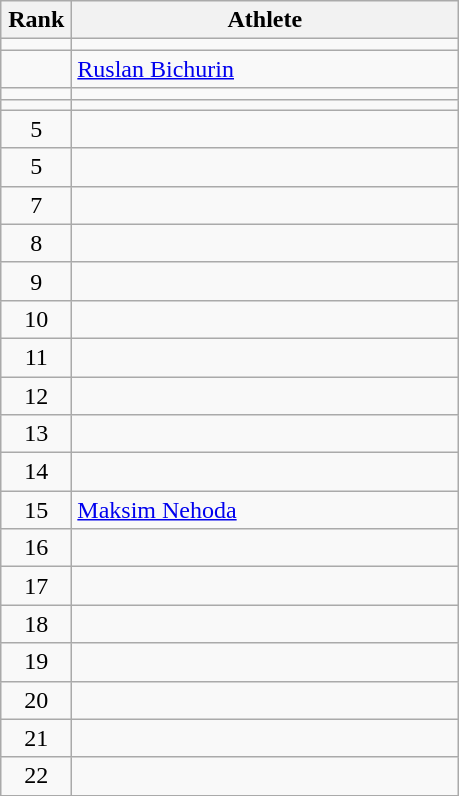<table class="wikitable" style="text-align: center;">
<tr>
<th width=40>Rank</th>
<th width=250>Athlete</th>
</tr>
<tr>
<td></td>
<td align="left"></td>
</tr>
<tr>
<td></td>
<td align="left"> <a href='#'>Ruslan Bichurin</a> </td>
</tr>
<tr>
<td></td>
<td align="left"></td>
</tr>
<tr>
<td></td>
<td align="left"></td>
</tr>
<tr>
<td>5</td>
<td align="left"></td>
</tr>
<tr>
<td>5</td>
<td align="left"></td>
</tr>
<tr>
<td>7</td>
<td align="left"></td>
</tr>
<tr>
<td>8</td>
<td align="left"></td>
</tr>
<tr>
<td>9</td>
<td align="left"></td>
</tr>
<tr>
<td>10</td>
<td align="left"></td>
</tr>
<tr>
<td>11</td>
<td align="left"></td>
</tr>
<tr>
<td>12</td>
<td align="left"></td>
</tr>
<tr>
<td>13</td>
<td align="left"></td>
</tr>
<tr>
<td>14</td>
<td align="left"></td>
</tr>
<tr>
<td>15</td>
<td align="left"> <a href='#'>Maksim Nehoda</a> </td>
</tr>
<tr>
<td>16</td>
<td align="left"></td>
</tr>
<tr>
<td>17</td>
<td align="left"></td>
</tr>
<tr>
<td>18</td>
<td align="left"></td>
</tr>
<tr>
<td>19</td>
<td align="left"></td>
</tr>
<tr>
<td>20</td>
<td align="left"></td>
</tr>
<tr>
<td>21</td>
<td align="left"></td>
</tr>
<tr>
<td>22</td>
<td align="left"></td>
</tr>
</table>
